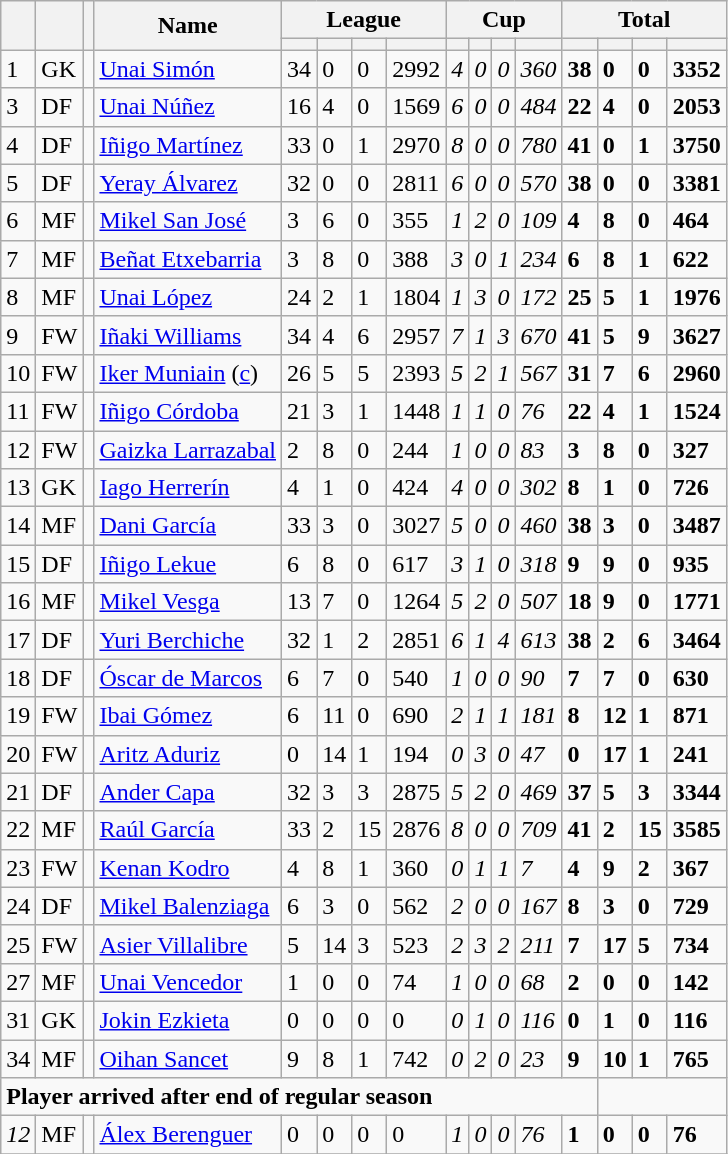<table class="wikitable sortable">
<tr>
<th rowspan=2></th>
<th rowspan=2></th>
<th rowspan=2></th>
<th rowspan=2>Name</th>
<th colspan=4>League</th>
<th colspan=4>Cup</th>
<th colspan=4>Total</th>
</tr>
<tr>
<th></th>
<th></th>
<th></th>
<th></th>
<th></th>
<th></th>
<th></th>
<th></th>
<th></th>
<th></th>
<th></th>
<th></th>
</tr>
<tr>
<td>1</td>
<td>GK</td>
<td></td>
<td><a href='#'>Unai Simón</a></td>
<td>34</td>
<td>0</td>
<td>0</td>
<td>2992</td>
<td><em>4</em></td>
<td><em>0</em></td>
<td><em>0</em></td>
<td><em>360</em></td>
<td><strong>38</strong></td>
<td><strong>0</strong></td>
<td><strong>0</strong></td>
<td><strong>3352</strong></td>
</tr>
<tr>
<td>3</td>
<td>DF</td>
<td></td>
<td><a href='#'>Unai Núñez</a></td>
<td>16</td>
<td>4</td>
<td>0</td>
<td>1569</td>
<td><em>6</em></td>
<td><em>0</em></td>
<td><em>0</em></td>
<td><em>484</em></td>
<td><strong>22</strong></td>
<td><strong>4</strong></td>
<td><strong>0</strong></td>
<td><strong>2053</strong></td>
</tr>
<tr>
<td>4</td>
<td>DF</td>
<td></td>
<td><a href='#'>Iñigo Martínez</a></td>
<td>33</td>
<td>0</td>
<td>1</td>
<td>2970</td>
<td><em>8</em></td>
<td><em>0</em></td>
<td><em>0</em></td>
<td><em>780</em></td>
<td><strong>41</strong></td>
<td><strong>0</strong></td>
<td><strong>1</strong></td>
<td><strong>3750</strong></td>
</tr>
<tr>
<td>5</td>
<td>DF</td>
<td></td>
<td><a href='#'>Yeray Álvarez</a></td>
<td>32</td>
<td>0</td>
<td>0</td>
<td>2811</td>
<td><em>6</em></td>
<td><em>0</em></td>
<td><em>0</em></td>
<td><em>570</em></td>
<td><strong>38</strong></td>
<td><strong>0</strong></td>
<td><strong>0</strong></td>
<td><strong>3381</strong></td>
</tr>
<tr>
<td>6</td>
<td>MF</td>
<td></td>
<td><a href='#'>Mikel San José</a></td>
<td>3</td>
<td>6</td>
<td>0</td>
<td>355</td>
<td><em>1</em></td>
<td><em>2</em></td>
<td><em>0</em></td>
<td><em>109</em></td>
<td><strong>4</strong></td>
<td><strong>8</strong></td>
<td><strong>0</strong></td>
<td><strong>464</strong></td>
</tr>
<tr>
<td>7</td>
<td>MF</td>
<td></td>
<td><a href='#'>Beñat Etxebarria</a></td>
<td>3</td>
<td>8</td>
<td>0</td>
<td>388</td>
<td><em>3</em></td>
<td><em>0</em></td>
<td><em>1</em></td>
<td><em>234</em></td>
<td><strong>6</strong></td>
<td><strong>8</strong></td>
<td><strong>1</strong></td>
<td><strong>622</strong></td>
</tr>
<tr>
<td>8</td>
<td>MF</td>
<td></td>
<td><a href='#'>Unai López</a></td>
<td>24</td>
<td>2</td>
<td>1</td>
<td>1804</td>
<td><em>1</em></td>
<td><em>3</em></td>
<td><em>0</em></td>
<td><em>172</em></td>
<td><strong>25</strong></td>
<td><strong>5</strong></td>
<td><strong>1</strong></td>
<td><strong>1976</strong></td>
</tr>
<tr>
<td>9</td>
<td>FW</td>
<td></td>
<td><a href='#'>Iñaki Williams</a></td>
<td>34</td>
<td>4</td>
<td>6</td>
<td>2957</td>
<td><em>7</em></td>
<td><em>1</em></td>
<td><em>3</em></td>
<td><em>670</em></td>
<td><strong>41</strong></td>
<td><strong>5</strong></td>
<td><strong>9</strong></td>
<td><strong>3627</strong></td>
</tr>
<tr>
<td>10</td>
<td>FW</td>
<td></td>
<td><a href='#'>Iker Muniain</a> (<a href='#'>c</a>)</td>
<td>26</td>
<td>5</td>
<td>5</td>
<td>2393</td>
<td><em>5</em></td>
<td><em>2</em></td>
<td><em>1</em></td>
<td><em>567</em></td>
<td><strong>31</strong></td>
<td><strong>7</strong></td>
<td><strong>6</strong></td>
<td><strong>2960</strong></td>
</tr>
<tr>
<td>11</td>
<td>FW</td>
<td></td>
<td><a href='#'>Iñigo Córdoba</a></td>
<td>21</td>
<td>3</td>
<td>1</td>
<td>1448</td>
<td><em>1</em></td>
<td><em>1</em></td>
<td><em>0</em></td>
<td><em>76</em></td>
<td><strong>22</strong></td>
<td><strong>4</strong></td>
<td><strong>1</strong></td>
<td><strong>1524</strong></td>
</tr>
<tr>
<td>12</td>
<td>FW</td>
<td></td>
<td><a href='#'>Gaizka Larrazabal</a></td>
<td>2</td>
<td>8</td>
<td>0</td>
<td>244</td>
<td><em>1</em></td>
<td><em>0</em></td>
<td><em>0</em></td>
<td><em>83</em></td>
<td><strong>3</strong></td>
<td><strong>8</strong></td>
<td><strong>0</strong></td>
<td><strong>327</strong></td>
</tr>
<tr>
<td>13</td>
<td>GK</td>
<td></td>
<td><a href='#'>Iago Herrerín</a></td>
<td>4</td>
<td>1</td>
<td>0</td>
<td>424</td>
<td><em>4</em></td>
<td><em>0</em></td>
<td><em>0</em></td>
<td><em>302</em></td>
<td><strong>8</strong></td>
<td><strong>1</strong></td>
<td><strong>0</strong></td>
<td><strong>726</strong></td>
</tr>
<tr>
<td>14</td>
<td>MF</td>
<td></td>
<td><a href='#'>Dani García</a></td>
<td>33</td>
<td>3</td>
<td>0</td>
<td>3027</td>
<td><em>5</em></td>
<td><em>0</em></td>
<td><em>0</em></td>
<td><em>460</em></td>
<td><strong>38</strong></td>
<td><strong>3</strong></td>
<td><strong>0</strong></td>
<td><strong>3487</strong></td>
</tr>
<tr>
<td>15</td>
<td>DF</td>
<td></td>
<td><a href='#'>Iñigo Lekue</a></td>
<td>6</td>
<td>8</td>
<td>0</td>
<td>617</td>
<td><em>3</em></td>
<td><em>1</em></td>
<td><em>0</em></td>
<td><em>318</em></td>
<td><strong>9</strong></td>
<td><strong>9</strong></td>
<td><strong>0</strong></td>
<td><strong>935</strong></td>
</tr>
<tr>
<td>16</td>
<td>MF</td>
<td></td>
<td><a href='#'>Mikel Vesga</a></td>
<td>13</td>
<td>7</td>
<td>0</td>
<td>1264</td>
<td><em>5</em></td>
<td><em>2</em></td>
<td><em>0</em></td>
<td><em>507</em></td>
<td><strong>18</strong></td>
<td><strong>9</strong></td>
<td><strong>0</strong></td>
<td><strong>1771</strong></td>
</tr>
<tr>
<td>17</td>
<td>DF</td>
<td></td>
<td><a href='#'>Yuri Berchiche</a></td>
<td>32</td>
<td>1</td>
<td>2</td>
<td>2851</td>
<td><em>6</em></td>
<td><em>1</em></td>
<td><em>4</em></td>
<td><em>613</em></td>
<td><strong>38</strong></td>
<td><strong>2</strong></td>
<td><strong>6</strong></td>
<td><strong>3464</strong></td>
</tr>
<tr>
<td>18</td>
<td>DF</td>
<td></td>
<td><a href='#'>Óscar de Marcos</a></td>
<td>6</td>
<td>7</td>
<td>0</td>
<td>540</td>
<td><em>1</em></td>
<td><em>0</em></td>
<td><em>0</em></td>
<td><em>90</em></td>
<td><strong>7</strong></td>
<td><strong>7</strong></td>
<td><strong>0</strong></td>
<td><strong>630</strong></td>
</tr>
<tr>
<td>19</td>
<td>FW</td>
<td></td>
<td><a href='#'>Ibai Gómez</a></td>
<td>6</td>
<td>11</td>
<td>0</td>
<td>690</td>
<td><em>2</em></td>
<td><em>1</em></td>
<td><em>1</em></td>
<td><em>181</em></td>
<td><strong>8</strong></td>
<td><strong>12</strong></td>
<td><strong>1</strong></td>
<td><strong>871</strong></td>
</tr>
<tr>
<td>20</td>
<td>FW</td>
<td></td>
<td><a href='#'>Aritz Aduriz</a></td>
<td>0</td>
<td>14</td>
<td>1</td>
<td>194</td>
<td><em>0</em></td>
<td><em>3</em></td>
<td><em>0</em></td>
<td><em>47</em></td>
<td><strong>0</strong></td>
<td><strong>17</strong></td>
<td><strong>1</strong></td>
<td><strong>241</strong></td>
</tr>
<tr>
<td>21</td>
<td>DF</td>
<td></td>
<td><a href='#'>Ander Capa</a></td>
<td>32</td>
<td>3</td>
<td>3</td>
<td>2875</td>
<td><em>5</em></td>
<td><em>2</em></td>
<td><em>0</em></td>
<td><em>469</em></td>
<td><strong>37</strong></td>
<td><strong>5</strong></td>
<td><strong>3</strong></td>
<td><strong>3344</strong></td>
</tr>
<tr>
<td>22</td>
<td>MF</td>
<td></td>
<td><a href='#'>Raúl García</a></td>
<td>33</td>
<td>2</td>
<td>15</td>
<td>2876</td>
<td><em>8</em></td>
<td><em>0</em></td>
<td><em>0</em></td>
<td><em>709</em></td>
<td><strong>41</strong></td>
<td><strong>2</strong></td>
<td><strong>15</strong></td>
<td><strong>3585</strong></td>
</tr>
<tr>
<td>23</td>
<td>FW</td>
<td></td>
<td><a href='#'>Kenan Kodro</a></td>
<td>4</td>
<td>8</td>
<td>1</td>
<td>360</td>
<td><em>0</em></td>
<td><em>1</em></td>
<td><em>1</em></td>
<td><em>7</em></td>
<td><strong>4</strong></td>
<td><strong>9</strong></td>
<td><strong>2</strong></td>
<td><strong>367</strong></td>
</tr>
<tr>
<td>24</td>
<td>DF</td>
<td></td>
<td><a href='#'>Mikel Balenziaga</a></td>
<td>6</td>
<td>3</td>
<td>0</td>
<td>562</td>
<td><em>2</em></td>
<td><em>0</em></td>
<td><em>0</em></td>
<td><em>167</em></td>
<td><strong>8</strong></td>
<td><strong>3</strong></td>
<td><strong>0</strong></td>
<td><strong>729</strong></td>
</tr>
<tr>
<td>25</td>
<td>FW</td>
<td></td>
<td><a href='#'>Asier Villalibre</a></td>
<td>5</td>
<td>14</td>
<td>3</td>
<td>523</td>
<td><em>2</em></td>
<td><em>3</em></td>
<td><em>2</em></td>
<td><em>211</em></td>
<td><strong>7</strong></td>
<td><strong>17</strong></td>
<td><strong>5</strong></td>
<td><strong>734</strong></td>
</tr>
<tr>
<td>27</td>
<td>MF</td>
<td></td>
<td><a href='#'>Unai Vencedor</a></td>
<td>1</td>
<td>0</td>
<td>0</td>
<td>74</td>
<td><em>1</em></td>
<td><em>0</em></td>
<td><em>0</em></td>
<td><em>68</em></td>
<td><strong>2</strong></td>
<td><strong>0</strong></td>
<td><strong>0</strong></td>
<td><strong>142</strong></td>
</tr>
<tr>
<td>31</td>
<td>GK</td>
<td></td>
<td><a href='#'>Jokin Ezkieta</a></td>
<td>0</td>
<td>0</td>
<td>0</td>
<td>0</td>
<td><em>0</em></td>
<td><em>1</em></td>
<td><em>0</em></td>
<td><em>116</em></td>
<td><strong>0</strong></td>
<td><strong>1</strong></td>
<td><strong>0</strong></td>
<td><strong>116</strong></td>
</tr>
<tr>
<td>34</td>
<td>MF</td>
<td></td>
<td><a href='#'>Oihan Sancet</a></td>
<td>9</td>
<td>8</td>
<td>1</td>
<td>742</td>
<td><em>0</em></td>
<td><em>2</em></td>
<td><em>0</em></td>
<td><em>23</em></td>
<td><strong>9</strong></td>
<td><strong>10</strong></td>
<td><strong>1</strong></td>
<td><strong>765</strong></td>
</tr>
<tr>
<td colspan=13><strong>Player arrived after end of regular season</strong></td>
</tr>
<tr>
<td><em>12</em></td>
<td>MF</td>
<td></td>
<td><a href='#'>Álex Berenguer</a></td>
<td>0</td>
<td>0</td>
<td>0</td>
<td>0</td>
<td><em>1</em></td>
<td><em>0</em></td>
<td><em>0</em></td>
<td><em>76</em></td>
<td><strong>1</strong></td>
<td><strong>0</strong></td>
<td><strong>0</strong></td>
<td><strong>76</strong></td>
</tr>
<tr>
</tr>
</table>
